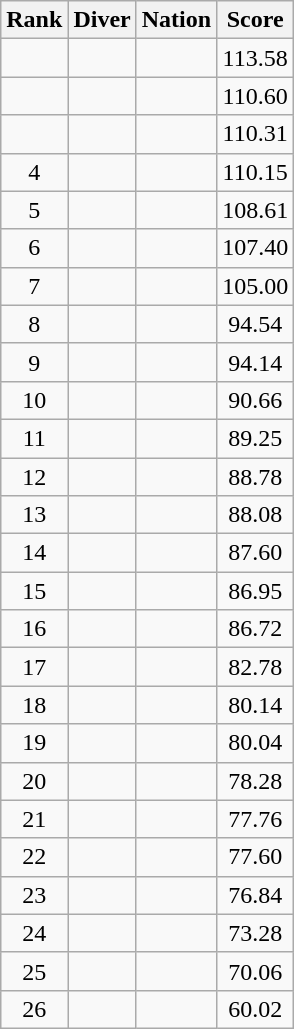<table class="wikitable sortable" style="text-align:center">
<tr>
<th>Rank</th>
<th>Diver</th>
<th>Nation</th>
<th>Score</th>
</tr>
<tr>
<td></td>
<td align=left></td>
<td align=left></td>
<td>113.58</td>
</tr>
<tr>
<td></td>
<td align=left></td>
<td align=left></td>
<td>110.60</td>
</tr>
<tr>
<td></td>
<td align=left></td>
<td align=left></td>
<td>110.31</td>
</tr>
<tr>
<td>4</td>
<td align=left></td>
<td align=left></td>
<td>110.15</td>
</tr>
<tr>
<td>5</td>
<td align=left></td>
<td align=left></td>
<td>108.61</td>
</tr>
<tr>
<td>6</td>
<td align=left></td>
<td align=left></td>
<td>107.40</td>
</tr>
<tr>
<td>7</td>
<td align=left></td>
<td align=left></td>
<td>105.00</td>
</tr>
<tr>
<td>8</td>
<td align=left></td>
<td align=left></td>
<td>94.54</td>
</tr>
<tr>
<td>9</td>
<td align=left></td>
<td align=left></td>
<td>94.14</td>
</tr>
<tr>
<td>10</td>
<td align=left></td>
<td align=left></td>
<td>90.66</td>
</tr>
<tr>
<td>11</td>
<td align=left></td>
<td align=left></td>
<td>89.25</td>
</tr>
<tr>
<td>12</td>
<td align=left></td>
<td align=left></td>
<td>88.78</td>
</tr>
<tr>
<td>13</td>
<td align=left></td>
<td align=left></td>
<td>88.08</td>
</tr>
<tr>
<td>14</td>
<td align=left></td>
<td align=left></td>
<td>87.60</td>
</tr>
<tr>
<td>15</td>
<td align=left></td>
<td align=left></td>
<td>86.95</td>
</tr>
<tr>
<td>16</td>
<td align=left></td>
<td align=left></td>
<td>86.72</td>
</tr>
<tr>
<td>17</td>
<td align=left></td>
<td align=left></td>
<td>82.78</td>
</tr>
<tr>
<td>18</td>
<td align=left></td>
<td align=left></td>
<td>80.14</td>
</tr>
<tr>
<td>19</td>
<td align=left></td>
<td align=left></td>
<td>80.04</td>
</tr>
<tr>
<td>20</td>
<td align=left></td>
<td align=left></td>
<td>78.28</td>
</tr>
<tr>
<td>21</td>
<td align=left></td>
<td align=left></td>
<td>77.76</td>
</tr>
<tr>
<td>22</td>
<td align=left></td>
<td align=left></td>
<td>77.60</td>
</tr>
<tr>
<td>23</td>
<td align=left></td>
<td align=left></td>
<td>76.84</td>
</tr>
<tr>
<td>24</td>
<td align=left></td>
<td align=left></td>
<td>73.28</td>
</tr>
<tr>
<td>25</td>
<td align=left></td>
<td align=left></td>
<td>70.06</td>
</tr>
<tr>
<td>26</td>
<td align=left></td>
<td align=left></td>
<td>60.02</td>
</tr>
</table>
